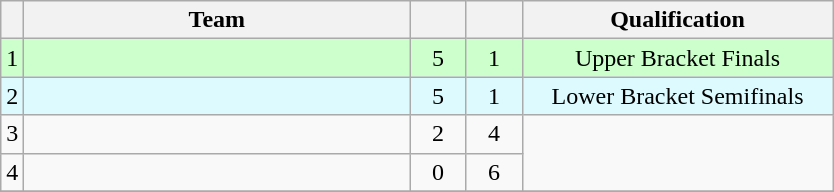<table class="wikitable" style="text-align: center;">
<tr>
<th></th>
<th width=250>Team</th>
<th width=30></th>
<th width=30></th>
<th width=200>Qualification</th>
</tr>
<tr style="background-color:#cfc">
<td>1</td>
<td align=left></td>
<td>5</td>
<td>1</td>
<td>Upper Bracket Finals</td>
</tr>
<tr style="background-color:#DDFBFF">
<td>2</td>
<td align=left></td>
<td>5</td>
<td>1</td>
<td>Lower Bracket Semifinals</td>
</tr>
<tr>
<td>3</td>
<td align=left></td>
<td>2</td>
<td>4</td>
<td rowspan=2></td>
</tr>
<tr>
<td>4</td>
<td align=left></td>
<td>0</td>
<td>6</td>
</tr>
<tr>
</tr>
</table>
